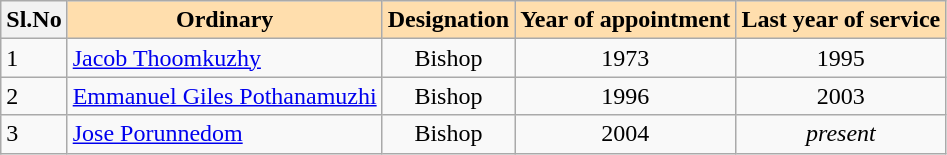<table class="wikitable">
<tr>
<th>Sl.No</th>
<th style="background: #ffdead;">Ordinary</th>
<th style="background: #ffdead;">Designation</th>
<th style="background: #ffdead;">Year of appointment</th>
<th style="background: #ffdead;">Last year of service</th>
</tr>
<tr>
<td>1</td>
<td><a href='#'>Jacob Thoomkuzhy</a></td>
<td align="center">Bishop</td>
<td align="center">1973</td>
<td align="center">1995</td>
</tr>
<tr>
<td>2</td>
<td><a href='#'>Emmanuel Giles Pothanamuzhi</a></td>
<td align="center">Bishop</td>
<td align="center">1996</td>
<td align="center">2003</td>
</tr>
<tr>
<td>3</td>
<td><a href='#'>Jose Porunnedom</a></td>
<td align="center">Bishop</td>
<td align="center">2004</td>
<td align="center"><em>present</em></td>
</tr>
</table>
